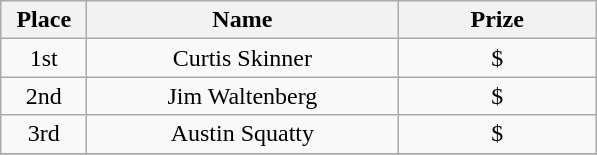<table class="wikitable">
<tr>
<th width="50">Place</th>
<th width="200">Name</th>
<th width="125">Prize</th>
</tr>
<tr>
<td align = "center">1st</td>
<td align = "center">Curtis Skinner</td>
<td align = "center">$</td>
</tr>
<tr>
<td align = "center">2nd</td>
<td align = "center">Jim Waltenberg</td>
<td align = "center">$</td>
</tr>
<tr>
<td align = "center">3rd</td>
<td align = "center">Austin Squatty</td>
<td align = "center">$</td>
</tr>
<tr>
</tr>
</table>
